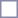<table style="border:1px solid #8888aa; background:#fff; padding:5px; font-size:95%; margin:0 12px 12px 0;">
</table>
